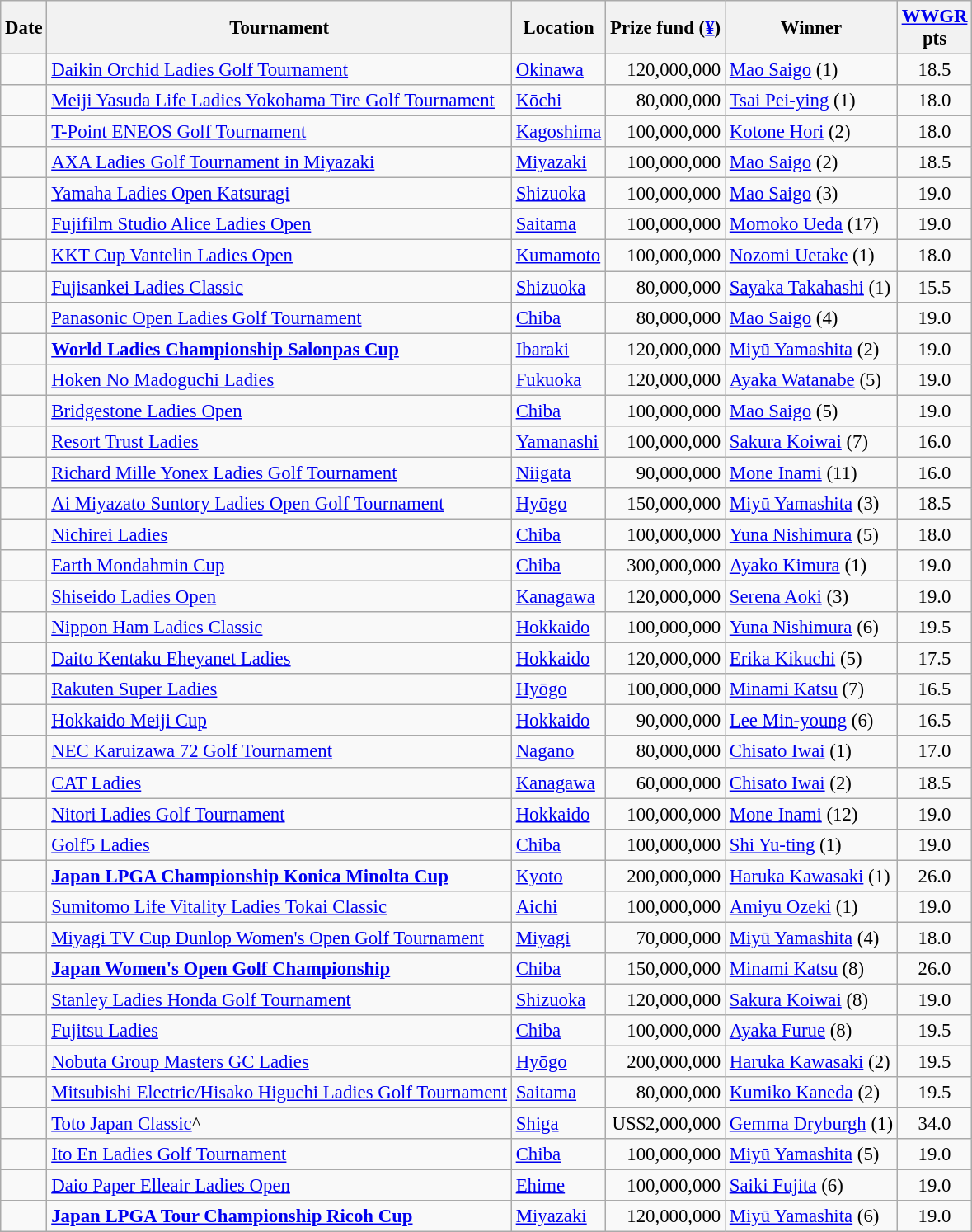<table class="wikitable sortable" style="font-size:95%;">
<tr>
<th>Date</th>
<th>Tournament</th>
<th>Location</th>
<th>Prize fund (<a href='#'>¥</a>)</th>
<th>Winner</th>
<th><a href='#'>WWGR</a><br>pts</th>
</tr>
<tr>
<td></td>
<td><a href='#'>Daikin Orchid Ladies Golf Tournament</a></td>
<td><a href='#'>Okinawa</a></td>
<td align=right>120,000,000</td>
<td> <a href='#'>Mao Saigo</a> (1)</td>
<td align=center>18.5</td>
</tr>
<tr>
<td></td>
<td><a href='#'>Meiji Yasuda Life Ladies Yokohama Tire Golf Tournament</a></td>
<td><a href='#'>Kōchi</a></td>
<td align=right>80,000,000</td>
<td> <a href='#'>Tsai Pei-ying</a> (1)</td>
<td align=center>18.0</td>
</tr>
<tr>
<td></td>
<td><a href='#'>T-Point ENEOS Golf Tournament</a></td>
<td><a href='#'>Kagoshima</a></td>
<td align=right>100,000,000</td>
<td> <a href='#'>Kotone Hori</a> (2)</td>
<td align=center>18.0</td>
</tr>
<tr>
<td></td>
<td><a href='#'>AXA Ladies Golf Tournament in Miyazaki</a></td>
<td><a href='#'>Miyazaki</a></td>
<td align=right>100,000,000</td>
<td> <a href='#'>Mao Saigo</a> (2)</td>
<td align=center>18.5</td>
</tr>
<tr>
<td></td>
<td><a href='#'>Yamaha Ladies Open Katsuragi</a></td>
<td><a href='#'>Shizuoka</a></td>
<td align=right>100,000,000</td>
<td> <a href='#'>Mao Saigo</a> (3)</td>
<td align=center>19.0</td>
</tr>
<tr>
<td></td>
<td><a href='#'>Fujifilm Studio Alice Ladies Open</a></td>
<td><a href='#'>Saitama</a></td>
<td align=right>100,000,000</td>
<td> <a href='#'>Momoko Ueda</a> (17)</td>
<td align=center>19.0</td>
</tr>
<tr>
<td></td>
<td><a href='#'>KKT Cup Vantelin Ladies Open</a></td>
<td><a href='#'>Kumamoto</a></td>
<td align=right>100,000,000</td>
<td> <a href='#'>Nozomi Uetake</a> (1)</td>
<td align=center>18.0</td>
</tr>
<tr>
<td></td>
<td><a href='#'>Fujisankei Ladies Classic</a></td>
<td><a href='#'>Shizuoka</a></td>
<td align=right>80,000,000</td>
<td> <a href='#'>Sayaka Takahashi</a> (1)</td>
<td align=center>15.5</td>
</tr>
<tr>
<td></td>
<td><a href='#'>Panasonic Open Ladies Golf Tournament</a></td>
<td><a href='#'>Chiba</a></td>
<td align=right>80,000,000</td>
<td> <a href='#'>Mao Saigo</a> (4)</td>
<td align=center>19.0</td>
</tr>
<tr>
<td></td>
<td><strong><a href='#'>World Ladies Championship Salonpas Cup</a></strong></td>
<td><a href='#'>Ibaraki</a></td>
<td align=right>120,000,000</td>
<td> <a href='#'>Miyū Yamashita</a> (2)</td>
<td align=center>19.0</td>
</tr>
<tr>
<td></td>
<td><a href='#'>Hoken No Madoguchi Ladies</a></td>
<td><a href='#'>Fukuoka</a></td>
<td align=right>120,000,000</td>
<td> <a href='#'>Ayaka Watanabe</a> (5)</td>
<td align=center>19.0</td>
</tr>
<tr>
<td></td>
<td><a href='#'>Bridgestone Ladies Open</a></td>
<td><a href='#'>Chiba</a></td>
<td align=right>100,000,000</td>
<td> <a href='#'>Mao Saigo</a> (5)</td>
<td align=center>19.0</td>
</tr>
<tr>
<td></td>
<td><a href='#'>Resort Trust Ladies</a></td>
<td><a href='#'>Yamanashi</a></td>
<td align=right>100,000,000</td>
<td> <a href='#'>Sakura Koiwai</a> (7)</td>
<td align=center>16.0</td>
</tr>
<tr>
<td></td>
<td><a href='#'>Richard Mille Yonex Ladies Golf Tournament</a></td>
<td><a href='#'>Niigata</a></td>
<td align=right>90,000,000</td>
<td> <a href='#'>Mone Inami</a> (11)</td>
<td align=center>16.0</td>
</tr>
<tr>
<td></td>
<td><a href='#'>Ai Miyazato Suntory Ladies Open Golf Tournament</a></td>
<td><a href='#'>Hyōgo</a></td>
<td align=right>150,000,000</td>
<td> <a href='#'>Miyū Yamashita</a> (3)</td>
<td align=center>18.5</td>
</tr>
<tr>
<td></td>
<td><a href='#'>Nichirei Ladies</a></td>
<td><a href='#'>Chiba</a></td>
<td align=right>100,000,000</td>
<td> <a href='#'>Yuna Nishimura</a> (5)</td>
<td align=center>18.0</td>
</tr>
<tr>
<td></td>
<td><a href='#'>Earth Mondahmin Cup</a></td>
<td><a href='#'>Chiba</a></td>
<td align=right>300,000,000</td>
<td> <a href='#'>Ayako Kimura</a> (1)</td>
<td align=center>19.0</td>
</tr>
<tr>
<td></td>
<td><a href='#'>Shiseido Ladies Open</a></td>
<td><a href='#'>Kanagawa</a></td>
<td align=right>120,000,000</td>
<td> <a href='#'>Serena Aoki</a> (3)</td>
<td align=center>19.0</td>
</tr>
<tr>
<td></td>
<td><a href='#'>Nippon Ham Ladies Classic</a></td>
<td><a href='#'>Hokkaido</a></td>
<td align=right>100,000,000</td>
<td> <a href='#'>Yuna Nishimura</a> (6)</td>
<td align=center>19.5</td>
</tr>
<tr>
<td></td>
<td><a href='#'>Daito Kentaku Eheyanet Ladies</a></td>
<td><a href='#'>Hokkaido</a></td>
<td align=right>120,000,000</td>
<td> <a href='#'>Erika Kikuchi</a> (5)</td>
<td align=center>17.5</td>
</tr>
<tr>
<td></td>
<td><a href='#'>Rakuten Super Ladies</a></td>
<td><a href='#'>Hyōgo</a></td>
<td align=right>100,000,000</td>
<td> <a href='#'>Minami Katsu</a> (7)</td>
<td align=center>16.5</td>
</tr>
<tr>
<td></td>
<td><a href='#'>Hokkaido Meiji Cup</a></td>
<td><a href='#'>Hokkaido</a></td>
<td align=right>90,000,000</td>
<td> <a href='#'>Lee Min-young</a> (6)</td>
<td align=center>16.5</td>
</tr>
<tr>
<td></td>
<td><a href='#'>NEC Karuizawa 72 Golf Tournament</a></td>
<td><a href='#'>Nagano</a></td>
<td align=right>80,000,000</td>
<td> <a href='#'>Chisato Iwai</a> (1)</td>
<td align=center>17.0</td>
</tr>
<tr>
<td></td>
<td><a href='#'>CAT Ladies</a></td>
<td><a href='#'>Kanagawa</a></td>
<td align=right>60,000,000</td>
<td> <a href='#'>Chisato Iwai</a> (2)</td>
<td align=center>18.5</td>
</tr>
<tr>
<td></td>
<td><a href='#'>Nitori Ladies Golf Tournament</a></td>
<td><a href='#'>Hokkaido</a></td>
<td align=right>100,000,000</td>
<td> <a href='#'>Mone Inami</a> (12)</td>
<td align=center>19.0</td>
</tr>
<tr>
<td></td>
<td><a href='#'>Golf5 Ladies</a></td>
<td><a href='#'>Chiba</a></td>
<td align=right>100,000,000</td>
<td> <a href='#'>Shi Yu-ting</a> (1)</td>
<td align=center>19.0</td>
</tr>
<tr>
<td></td>
<td><strong><a href='#'>Japan LPGA Championship Konica Minolta Cup</a></strong></td>
<td><a href='#'>Kyoto</a></td>
<td align=right>200,000,000</td>
<td> <a href='#'>Haruka Kawasaki</a> (1)</td>
<td align=center>26.0</td>
</tr>
<tr>
<td></td>
<td><a href='#'>Sumitomo Life Vitality Ladies Tokai Classic</a></td>
<td><a href='#'>Aichi</a></td>
<td align=right>100,000,000</td>
<td> <a href='#'>Amiyu Ozeki</a> (1)</td>
<td align=center>19.0</td>
</tr>
<tr>
<td></td>
<td><a href='#'>Miyagi TV Cup Dunlop Women's Open Golf Tournament</a></td>
<td><a href='#'>Miyagi</a></td>
<td align=right>70,000,000</td>
<td> <a href='#'>Miyū Yamashita</a> (4)</td>
<td align=center>18.0</td>
</tr>
<tr>
<td></td>
<td><strong><a href='#'>Japan Women's Open Golf Championship</a></strong></td>
<td><a href='#'>Chiba</a></td>
<td align=right>150,000,000</td>
<td> <a href='#'>Minami Katsu</a> (8)</td>
<td align=center>26.0</td>
</tr>
<tr>
<td></td>
<td><a href='#'>Stanley Ladies Honda Golf Tournament</a></td>
<td><a href='#'>Shizuoka</a></td>
<td align=right>120,000,000</td>
<td> <a href='#'>Sakura Koiwai</a> (8)</td>
<td align=center>19.0</td>
</tr>
<tr>
<td></td>
<td><a href='#'>Fujitsu Ladies</a></td>
<td><a href='#'>Chiba</a></td>
<td align=right>100,000,000</td>
<td> <a href='#'>Ayaka Furue</a> (8)</td>
<td align=center>19.5</td>
</tr>
<tr>
<td></td>
<td><a href='#'>Nobuta Group Masters GC Ladies</a></td>
<td><a href='#'>Hyōgo</a></td>
<td align=right>200,000,000</td>
<td> <a href='#'>Haruka Kawasaki</a> (2)</td>
<td align=center>19.5</td>
</tr>
<tr>
<td></td>
<td><a href='#'>Mitsubishi Electric/Hisako Higuchi Ladies Golf Tournament</a></td>
<td><a href='#'>Saitama</a></td>
<td align=right>80,000,000</td>
<td> <a href='#'>Kumiko Kaneda</a> (2)</td>
<td align=center>19.5</td>
</tr>
<tr>
<td></td>
<td><a href='#'>Toto Japan Classic</a>^</td>
<td><a href='#'>Shiga</a></td>
<td align=right>US$2,000,000</td>
<td> <a href='#'>Gemma Dryburgh</a> (1)</td>
<td align=center>34.0</td>
</tr>
<tr>
<td></td>
<td><a href='#'>Ito En Ladies Golf Tournament</a></td>
<td><a href='#'>Chiba</a></td>
<td align=right>100,000,000</td>
<td> <a href='#'>Miyū Yamashita</a> (5)</td>
<td align=center>19.0</td>
</tr>
<tr>
<td></td>
<td><a href='#'>Daio Paper Elleair Ladies Open</a></td>
<td><a href='#'>Ehime</a></td>
<td align=right>100,000,000</td>
<td> <a href='#'>Saiki Fujita</a> (6)</td>
<td align=center>19.0</td>
</tr>
<tr>
<td></td>
<td><strong><a href='#'>Japan LPGA Tour Championship Ricoh Cup</a></strong></td>
<td><a href='#'>Miyazaki</a></td>
<td align=right>120,000,000</td>
<td> <a href='#'>Miyū Yamashita</a> (6)</td>
<td align=center>19.0</td>
</tr>
</table>
